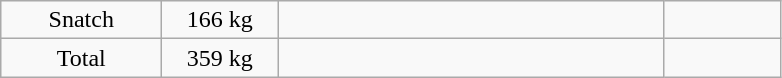<table class = "wikitable" style="text-align:center;">
<tr>
<td width=100>Snatch</td>
<td width=70>166 kg</td>
<td width=250 align=left></td>
<td width=70></td>
</tr>
<tr>
<td>Total</td>
<td>359 kg</td>
<td align=left></td>
<td></td>
</tr>
</table>
